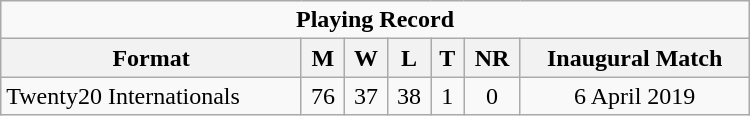<table class="wikitable" style="text-align: center; width: 500px;">
<tr>
<td colspan=7 align="center"><strong>Playing Record</strong></td>
</tr>
<tr>
<th>Format</th>
<th>M</th>
<th>W</th>
<th>L</th>
<th>T</th>
<th>NR</th>
<th>Inaugural Match</th>
</tr>
<tr>
<td align="left">Twenty20 Internationals</td>
<td>76</td>
<td>37</td>
<td>38</td>
<td>1</td>
<td>0</td>
<td>6 April 2019</td>
</tr>
</table>
